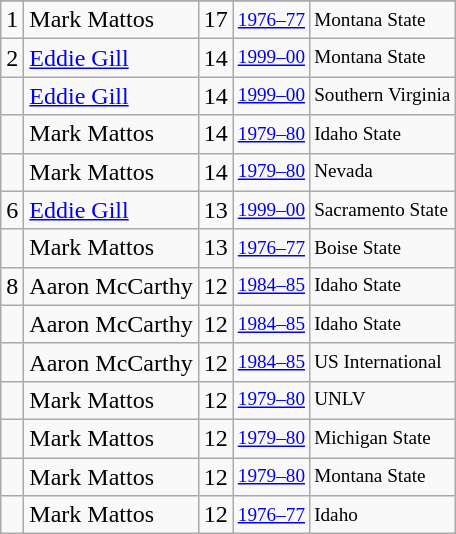<table class="wikitable">
<tr>
</tr>
<tr>
<td>1</td>
<td>Mark Mattos</td>
<td>17</td>
<td style="font-size:80%;"><a href='#'>1976–77</a></td>
<td style="font-size:80%;">Montana State</td>
</tr>
<tr>
<td>2</td>
<td><a href='#'>Eddie Gill</a></td>
<td>14</td>
<td style="font-size:80%;"><a href='#'>1999–00</a></td>
<td style="font-size:80%;">Montana State</td>
</tr>
<tr>
<td></td>
<td><a href='#'>Eddie Gill</a></td>
<td>14</td>
<td style="font-size:80%;"><a href='#'>1999–00</a></td>
<td style="font-size:80%;">Southern Virginia</td>
</tr>
<tr>
<td></td>
<td>Mark Mattos</td>
<td>14</td>
<td style="font-size:80%;"><a href='#'>1979–80</a></td>
<td style="font-size:80%;">Idaho State</td>
</tr>
<tr>
<td></td>
<td>Mark Mattos</td>
<td>14</td>
<td style="font-size:80%;"><a href='#'>1979–80</a></td>
<td style="font-size:80%;">Nevada</td>
</tr>
<tr>
<td>6</td>
<td><a href='#'>Eddie Gill</a></td>
<td>13</td>
<td style="font-size:80%;"><a href='#'>1999–00</a></td>
<td style="font-size:80%;">Sacramento State</td>
</tr>
<tr>
<td></td>
<td>Mark Mattos</td>
<td>13</td>
<td style="font-size:80%;"><a href='#'>1976–77</a></td>
<td style="font-size:80%;">Boise State</td>
</tr>
<tr>
<td>8</td>
<td>Aaron McCarthy</td>
<td>12</td>
<td style="font-size:80%;"><a href='#'>1984–85</a></td>
<td style="font-size:80%;">Idaho State</td>
</tr>
<tr>
<td></td>
<td>Aaron McCarthy</td>
<td>12</td>
<td style="font-size:80%;"><a href='#'>1984–85</a></td>
<td style="font-size:80%;">Idaho State</td>
</tr>
<tr>
<td></td>
<td>Aaron McCarthy</td>
<td>12</td>
<td style="font-size:80%;"><a href='#'>1984–85</a></td>
<td style="font-size:80%;">US International</td>
</tr>
<tr>
<td></td>
<td>Mark Mattos</td>
<td>12</td>
<td style="font-size:80%;"><a href='#'>1979–80</a></td>
<td style="font-size:80%;">UNLV</td>
</tr>
<tr>
<td></td>
<td>Mark Mattos</td>
<td>12</td>
<td style="font-size:80%;"><a href='#'>1979–80</a></td>
<td style="font-size:80%;">Michigan State</td>
</tr>
<tr>
<td></td>
<td>Mark Mattos</td>
<td>12</td>
<td style="font-size:80%;"><a href='#'>1979–80</a></td>
<td style="font-size:80%;">Montana State</td>
</tr>
<tr>
<td></td>
<td>Mark Mattos</td>
<td>12</td>
<td style="font-size:80%;"><a href='#'>1976–77</a></td>
<td style="font-size:80%;">Idaho</td>
</tr>
</table>
